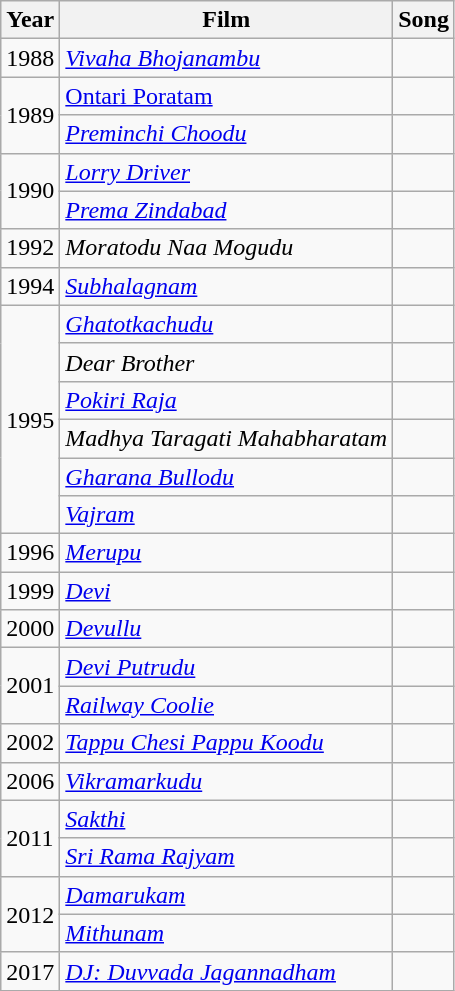<table class="wikitable">
<tr>
<th>Year</th>
<th>Film</th>
<th>Song</th>
</tr>
<tr>
<td>1988</td>
<td><a href='#'><em>Vivaha Bhojanambu</em></a></td>
<td></td>
</tr>
<tr>
<td rowspan="2">1989</td>
<td><a href='#'>Ontari Poratam</a></td>
<td></td>
</tr>
<tr>
<td><em><a href='#'>Preminchi Choodu</a></em></td>
<td></td>
</tr>
<tr>
<td rowspan="2">1990</td>
<td><a href='#'><em>Lorry Driver</em></a></td>
<td></td>
</tr>
<tr>
<td><em><a href='#'>Prema Zindabad</a></em></td>
<td></td>
</tr>
<tr>
<td>1992</td>
<td><em>Moratodu Naa Mogudu</em></td>
<td></td>
</tr>
<tr>
<td>1994</td>
<td><em><a href='#'>Subhalagnam</a></em></td>
<td></td>
</tr>
<tr>
<td rowspan="6">1995</td>
<td><em><a href='#'>Ghatotkachudu</a></em></td>
<td></td>
</tr>
<tr>
<td><em>Dear Brother</em></td>
<td></td>
</tr>
<tr>
<td><em><a href='#'>Pokiri Raja</a></em></td>
<td></td>
</tr>
<tr>
<td><em>Madhya Taragati Mahabharatam</em></td>
<td></td>
</tr>
<tr>
<td><em><a href='#'>Gharana Bullodu</a></em></td>
<td></td>
</tr>
<tr>
<td><a href='#'><em>Vajram</em></a></td>
<td></td>
</tr>
<tr>
<td>1996</td>
<td><em><a href='#'>Merupu</a></em></td>
<td></td>
</tr>
<tr>
<td>1999</td>
<td><a href='#'><em>Devi</em></a></td>
<td></td>
</tr>
<tr>
<td>2000</td>
<td><em><a href='#'>Devullu</a></em></td>
<td></td>
</tr>
<tr>
<td rowspan="2">2001</td>
<td><em><a href='#'>Devi Putrudu</a></em></td>
<td></td>
</tr>
<tr>
<td><em><a href='#'>Railway Coolie</a></em></td>
<td></td>
</tr>
<tr>
<td>2002</td>
<td><em><a href='#'>Tappu Chesi Pappu Koodu</a></em></td>
<td></td>
</tr>
<tr>
<td>2006</td>
<td><em><a href='#'>Vikramarkudu</a></em></td>
<td></td>
</tr>
<tr>
<td rowspan="2">2011</td>
<td><a href='#'><em>Sakthi</em></a></td>
<td></td>
</tr>
<tr>
<td><em><a href='#'>Sri Rama Rajyam</a></em></td>
<td></td>
</tr>
<tr>
<td rowspan="2">2012</td>
<td><em><a href='#'>Damarukam</a></em></td>
<td></td>
</tr>
<tr>
<td><a href='#'><em>Mithunam</em></a></td>
<td></td>
</tr>
<tr>
<td>2017</td>
<td><em><a href='#'>DJ: Duvvada Jagannadham</a></em></td>
<td></td>
</tr>
</table>
